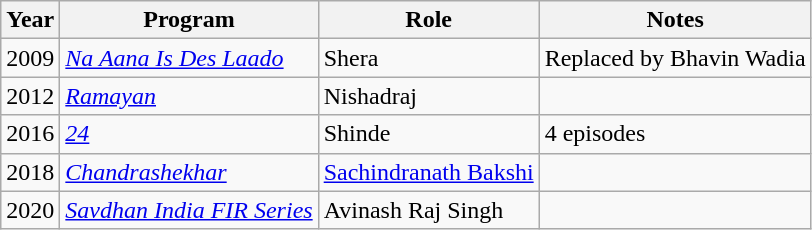<table class="wikitable sortable">
<tr>
<th>Year</th>
<th>Program</th>
<th>Role</th>
<th>Notes</th>
</tr>
<tr>
<td>2009</td>
<td><em><a href='#'>Na Aana Is Des Laado</a></em></td>
<td>Shera</td>
<td>Replaced by Bhavin Wadia</td>
</tr>
<tr>
<td>2012</td>
<td><em><a href='#'>Ramayan</a></em></td>
<td>Nishadraj</td>
<td></td>
</tr>
<tr>
<td>2016</td>
<td><a href='#'><em>24</em></a></td>
<td>Shinde</td>
<td>4 episodes</td>
</tr>
<tr>
<td>2018</td>
<td><em><a href='#'>Chandrashekhar</a></em></td>
<td><a href='#'>Sachindranath Bakshi</a></td>
<td></td>
</tr>
<tr>
<td>2020</td>
<td><em><a href='#'>Savdhan India FIR Series</a></em></td>
<td>Avinash Raj Singh</td>
<td></td>
</tr>
</table>
